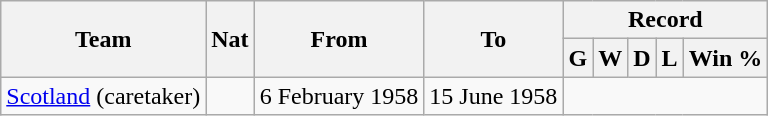<table class="wikitable" style="text-align: center">
<tr>
<th rowspan="2">Team</th>
<th rowspan="2">Nat</th>
<th rowspan="2">From</th>
<th rowspan="2">To</th>
<th colspan="5">Record</th>
</tr>
<tr>
<th>G</th>
<th>W</th>
<th>D</th>
<th>L</th>
<th>Win %</th>
</tr>
<tr>
<td align=left><a href='#'>Scotland</a> (caretaker)</td>
<td></td>
<td align=left>6 February 1958</td>
<td align=left>15 June 1958<br></td>
</tr>
</table>
